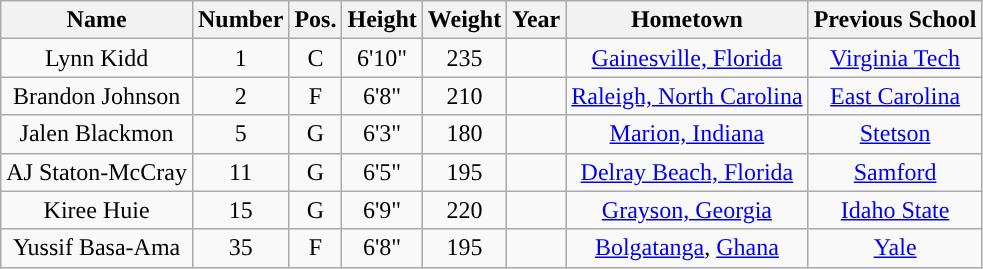<table class="wikitable sortable" border="1" style="text-align:center;">
<tr align=center>
<th>Name</th>
<th>Number</th>
<th>Pos.</th>
<th>Height</th>
<th>Weight</th>
<th>Year</th>
<th>Hometown</th>
<th>Previous School</th>
</tr>
<tr>
<td>Lynn Kidd</td>
<td>1</td>
<td>C</td>
<td>6'10"</td>
<td>235</td>
<td></td>
<td><a href='#'>Gainesville, Florida</a></td>
<td><a href='#'>Virginia Tech</a></td>
</tr>
<tr>
<td>Brandon Johnson</td>
<td>2</td>
<td>F</td>
<td>6'8"</td>
<td>210</td>
<td></td>
<td><a href='#'>Raleigh, North Carolina</a></td>
<td><a href='#'>East Carolina</a></td>
</tr>
<tr>
<td>Jalen Blackmon</td>
<td>5</td>
<td>G</td>
<td>6'3"</td>
<td>180</td>
<td></td>
<td><a href='#'>Marion, Indiana</a></td>
<td><a href='#'>Stetson</a></td>
</tr>
<tr>
<td>AJ Staton-McCray</td>
<td>11</td>
<td>G</td>
<td>6'5"</td>
<td>195</td>
<td></td>
<td><a href='#'>Delray Beach, Florida</a></td>
<td><a href='#'>Samford</a></td>
</tr>
<tr>
<td>Kiree Huie</td>
<td>15</td>
<td>G</td>
<td>6'9"</td>
<td>220</td>
<td></td>
<td><a href='#'>Grayson, Georgia</a></td>
<td><a href='#'>Idaho State</a></td>
</tr>
<tr>
<td>Yussif Basa-Ama</td>
<td>35</td>
<td>F</td>
<td>6'8"</td>
<td>195</td>
<td></td>
<td><a href='#'>Bolgatanga</a>, <a href='#'>Ghana</a></td>
<td><a href='#'>Yale</a></td>
</tr>
</table>
